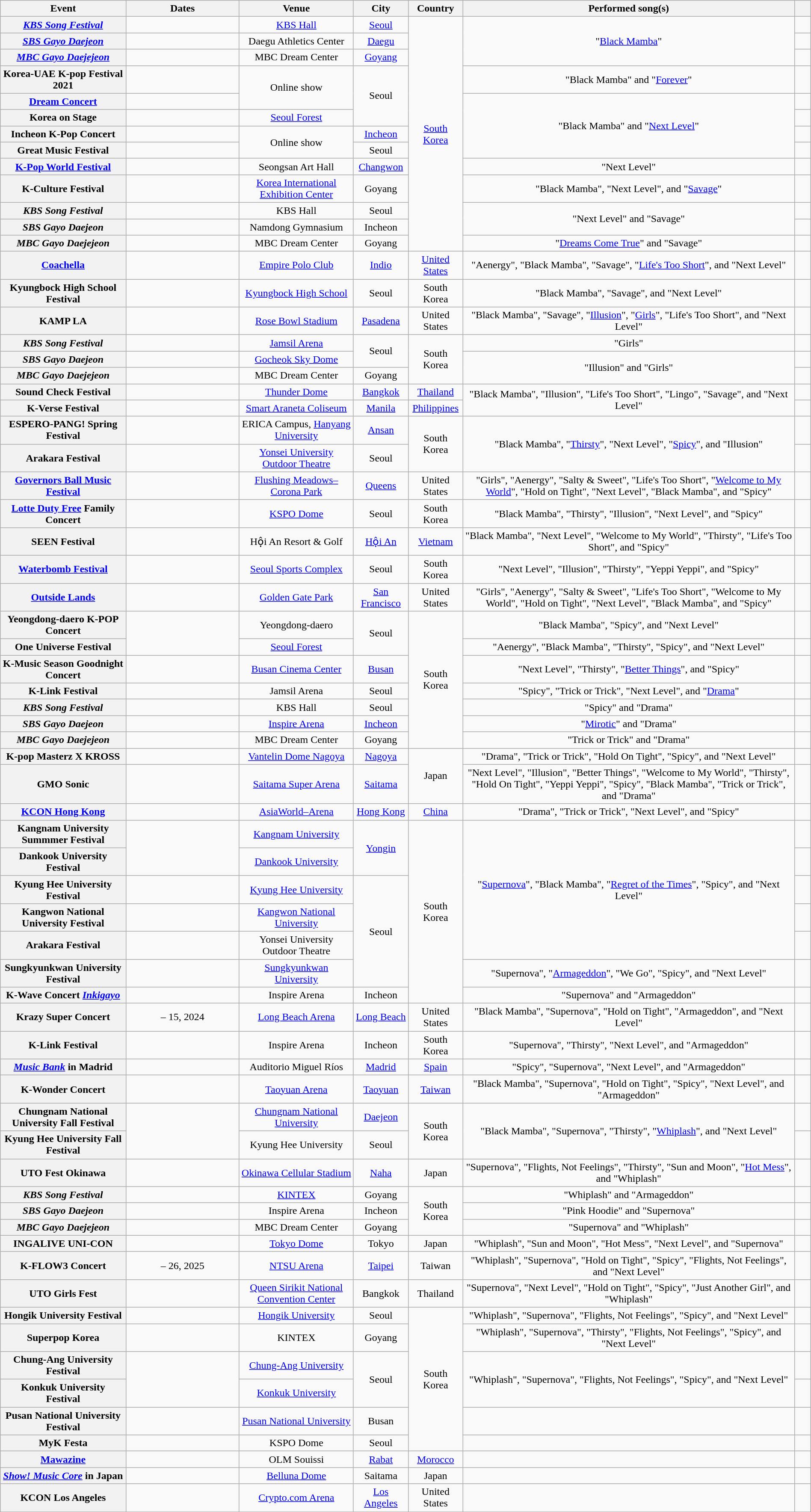<table class="wikitable sortable plainrowheaders" style="text-align:center;" width=100%>
<tr>
<th scope="col">Event</th>
<th scope="col" width="14%">Dates</th>
<th scope="col">Venue</th>
<th scope="col">City</th>
<th scope="col">Country</th>
<th scope="col">Performed song(s)</th>
<th scope="col" width="2%" class="unsortable"></th>
</tr>
<tr>
<th scope="row"><em><a href='#'>KBS Song Festival</a></em></th>
<td><a href='#'></a></td>
<td><a href='#'>KBS Hall</a></td>
<td><a href='#'>Seoul</a></td>
<td rowspan="13"><a href='#'>South Korea</a></td>
<td rowspan="3">"<a href='#'>Black Mamba</a>"</td>
<td></td>
</tr>
<tr>
<th scope="row"><em><a href='#'>SBS Gayo Daejeon</a></em></th>
<td><a href='#'></a></td>
<td>Daegu Athletics Center</td>
<td><a href='#'>Daegu</a></td>
<td></td>
</tr>
<tr>
<th scope="row"><em><a href='#'>MBC Gayo Daejejeon</a></em></th>
<td><a href='#'></a></td>
<td>MBC Dream Center</td>
<td><a href='#'>Goyang</a></td>
<td></td>
</tr>
<tr>
<th scope="row">Korea-UAE K-pop Festival 2021</th>
<td></td>
<td rowspan="2">Online show</td>
<td rowspan="3">Seoul</td>
<td>"Black Mamba" and "<a href='#'>Forever</a>"</td>
<td></td>
</tr>
<tr>
<th scope="row"><a href='#'>Dream Concert</a></th>
<td></td>
<td rowspan="4">"Black Mamba" and "<a href='#'>Next Level</a>"</td>
<td></td>
</tr>
<tr>
<th scope="row">Korea on Stage</th>
<td></td>
<td><a href='#'>Seoul Forest</a></td>
<td></td>
</tr>
<tr>
<th scope="row">Incheon K-Pop Concert</th>
<td></td>
<td rowspan="2">Online show</td>
<td><a href='#'>Incheon</a></td>
<td></td>
</tr>
<tr>
<th scope="row">Great Music Festival</th>
<td></td>
<td>Seoul</td>
<td></td>
</tr>
<tr>
<th scope="row"><a href='#'>K-Pop World Festival</a></th>
<td><a href='#'></a></td>
<td>Seongsan Art Hall</td>
<td><a href='#'>Changwon</a></td>
<td>"Next Level"</td>
<td></td>
</tr>
<tr>
<th scope="row">K-Culture Festival</th>
<td></td>
<td><a href='#'>Korea International Exhibition Center</a></td>
<td>Goyang</td>
<td>"Black Mamba", "Next Level", and "<a href='#'>Savage</a>"</td>
<td></td>
</tr>
<tr>
<th scope="row"><em>KBS Song Festival</em></th>
<td><a href='#'></a></td>
<td>KBS Hall</td>
<td>Seoul</td>
<td rowspan="2">"Next Level" and "Savage"</td>
<td></td>
</tr>
<tr>
<th scope="row"><em>SBS Gayo Daejeon</em></th>
<td><a href='#'></a></td>
<td>Namdong Gymnasium</td>
<td>Incheon</td>
<td></td>
</tr>
<tr>
<th scope="row"><em>MBC Gayo Daejejeon</em></th>
<td><a href='#'></a></td>
<td>MBC Dream Center</td>
<td>Goyang</td>
<td>"<a href='#'>Dreams Come True</a>" and "Savage"</td>
<td></td>
</tr>
<tr>
<th scope="row"><a href='#'>Coachella</a></th>
<td><a href='#'></a></td>
<td><a href='#'>Empire Polo Club</a></td>
<td><a href='#'>Indio</a></td>
<td><a href='#'>United States</a></td>
<td>"Aenergy", "Black Mamba", "Savage", "<a href='#'>Life's Too Short</a>", and "Next Level"</td>
<td></td>
</tr>
<tr>
<th scope="row">Kyungbock High School Festival</th>
<td></td>
<td><a href='#'>Kyungbock High School</a></td>
<td>Seoul</td>
<td>South Korea</td>
<td>"Black Mamba", "Savage", and "Next Level"</td>
<td></td>
</tr>
<tr>
<th scope="row">KAMP LA</th>
<td></td>
<td><a href='#'>Rose Bowl Stadium</a></td>
<td><a href='#'>Pasadena</a></td>
<td>United States</td>
<td>"Black Mamba", "Savage", "<a href='#'>Illusion</a>", "<a href='#'>Girls</a>", "Life's Too Short", and "Next Level"</td>
<td></td>
</tr>
<tr>
<th scope="row"><em>KBS Song Festival</em></th>
<td><a href='#'></a></td>
<td><a href='#'>Jamsil Arena</a></td>
<td rowspan="2">Seoul</td>
<td rowspan="3">South Korea</td>
<td>"Girls"</td>
<td></td>
</tr>
<tr>
<th scope="row"><em>SBS Gayo Daejeon</em></th>
<td><a href='#'></a></td>
<td><a href='#'>Gocheok Sky Dome</a></td>
<td rowspan="2">"Illusion" and "Girls"</td>
<td></td>
</tr>
<tr>
<th scope="row"><em>MBC Gayo Daejejeon</em></th>
<td><a href='#'></a></td>
<td>MBC Dream Center</td>
<td>Goyang</td>
<td></td>
</tr>
<tr>
<th scope="row">Sound Check Festival</th>
<td></td>
<td><a href='#'>Thunder Dome</a></td>
<td><a href='#'>Bangkok</a></td>
<td><a href='#'>Thailand</a></td>
<td rowspan="2">"Black Mamba", "Illusion", "Life's Too Short", "Lingo", "Savage", and "Next Level"</td>
<td></td>
</tr>
<tr>
<th scope="row">K-Verse Festival</th>
<td></td>
<td><a href='#'>Smart Araneta Coliseum</a></td>
<td><a href='#'>Manila</a></td>
<td><a href='#'>Philippines</a></td>
<td></td>
</tr>
<tr>
<th scope="row">ESPERO-PANG! Spring Festival</th>
<td></td>
<td>ERICA Campus, <a href='#'>Hanyang University</a></td>
<td><a href='#'>Ansan</a></td>
<td rowspan="2">South Korea</td>
<td rowspan="2">"Black Mamba", "<a href='#'>Thirsty</a>", "Next Level", "<a href='#'>Spicy</a>", and "Illusion"</td>
<td></td>
</tr>
<tr>
<th scope="row">Arakara Festival</th>
<td></td>
<td><a href='#'>Yonsei University Outdoor Theatre</a></td>
<td>Seoul</td>
<td></td>
</tr>
<tr>
<th scope="row"><a href='#'>Governors Ball Music Festival</a></th>
<td><a href='#'></a></td>
<td><a href='#'>Flushing Meadows–Corona Park</a></td>
<td><a href='#'>Queens</a></td>
<td>United States</td>
<td>"Girls", "Aenergy", "Salty & Sweet", "Life's Too Short", "<a href='#'>Welcome to My World</a>", "Hold on Tight", "Next Level", "Black Mamba", and "Spicy"</td>
<td></td>
</tr>
<tr>
<th scope="row"><a href='#'>Lotte Duty Free</a> Family Concert</th>
<td></td>
<td><a href='#'>KSPO Dome</a></td>
<td>Seoul</td>
<td>South Korea</td>
<td>"Black Mamba", "Thirsty", "Illusion", "Next Level", and "Spicy"</td>
<td></td>
</tr>
<tr>
<th scope="row">SEEN Festival</th>
<td></td>
<td>Hội An Resort & Golf</td>
<td><a href='#'>Hội An</a></td>
<td><a href='#'>Vietnam</a></td>
<td>"Black Mamba", "Next Level", "Welcome to My World", "Thirsty", "Life's Too Short",  and "Spicy"</td>
<td></td>
</tr>
<tr>
<th scope="row"><a href='#'>Waterbomb Festival</a></th>
<td></td>
<td><a href='#'>Seoul Sports Complex</a></td>
<td>Seoul</td>
<td>South Korea</td>
<td>"Next Level", "Illusion", "Thirsty", "Yeppi Yeppi", and "Spicy"</td>
<td></td>
</tr>
<tr>
<th scope="row"><a href='#'>Outside Lands</a></th>
<td></td>
<td><a href='#'>Golden Gate Park</a></td>
<td><a href='#'>San Francisco</a></td>
<td>United States</td>
<td>"Girls", "Aenergy", "Salty & Sweet", "Life's Too Short", "Welcome to My World", "Hold on Tight", "Next Level", "Black Mamba", and "Spicy"</td>
<td></td>
</tr>
<tr>
<th scope="row">Yeongdong-daero K-POP Concert</th>
<td rowspan="2"></td>
<td>Yeongdong-daero</td>
<td rowspan="2">Seoul</td>
<td rowspan="7">South Korea</td>
<td>"Black Mamba", "Spicy", and "Next Level"</td>
<td></td>
</tr>
<tr>
<th scope="row">One Universe Festival</th>
<td><a href='#'>Seoul Forest</a></td>
<td>"Aenergy", "Black Mamba", "Thirsty", "Spicy", and "Next Level"</td>
<td></td>
</tr>
<tr>
<th scope="row">K-Music Season Goodnight Concert</th>
<td></td>
<td><a href='#'>Busan Cinema Center</a></td>
<td><a href='#'>Busan</a></td>
<td>"Next Level", "Thirsty", "<a href='#'>Better Things</a>", and "Spicy"</td>
<td></td>
</tr>
<tr>
<th scope="row">K-Link Festival</th>
<td></td>
<td>Jamsil Arena</td>
<td>Seoul</td>
<td>"Spicy", "Trick or Trick", "Next Level", and "<a href='#'>Drama</a>"</td>
<td></td>
</tr>
<tr>
<th scope="row"><em>KBS Song Festival</em></th>
<td></td>
<td>KBS Hall</td>
<td>Seoul</td>
<td>"Spicy" and "Drama"</td>
<td></td>
</tr>
<tr>
<th scope="row"><em>SBS Gayo Daejeon</em></th>
<td><a href='#'></a></td>
<td><a href='#'>Inspire Arena</a></td>
<td><a href='#'>Incheon</a></td>
<td>"<a href='#'>Mirotic</a>" and "Drama"</td>
<td></td>
</tr>
<tr>
<th scope="row"><em>MBC Gayo Daejejeon</em></th>
<td><a href='#'></a></td>
<td>MBC Dream Center</td>
<td>Goyang</td>
<td>"Trick or Trick" and "Drama"</td>
<td></td>
</tr>
<tr>
<th scope="row">K-pop Masterz X KROSS</th>
<td></td>
<td><a href='#'>Vantelin Dome Nagoya</a></td>
<td><a href='#'>Nagoya</a></td>
<td rowspan="2">Japan</td>
<td>"Drama", "Trick or Trick", "Hold On Tight", "Spicy", and "Next Level"</td>
<td></td>
</tr>
<tr>
<th scope="row">GMO Sonic</th>
<td></td>
<td><a href='#'>Saitama Super Arena</a></td>
<td><a href='#'>Saitama</a></td>
<td>"Next Level", "Illusion", "Better Things", "Welcome to My World", "Thirsty", "Hold On Tight", "Yeppi Yeppi", "Spicy", "Black Mamba", "Trick or Trick", and "Drama"</td>
<td></td>
</tr>
<tr>
<th scope="row"><a href='#'>KCON Hong Kong</a></th>
<td></td>
<td><a href='#'>AsiaWorld–Arena</a></td>
<td><a href='#'>Hong Kong</a></td>
<td><a href='#'>China</a></td>
<td>"Drama", "Trick or Trick", "Next Level", and "Spicy"</td>
<td></td>
</tr>
<tr>
<th scope="row">Kangnam University Summmer Festival</th>
<td rowspan="2"></td>
<td><a href='#'>Kangnam University</a></td>
<td rowspan="2"><a href='#'>Yongin</a></td>
<td rowspan="7">South Korea</td>
<td rowspan="5">"<a href='#'>Supernova</a>", "Black Mamba", "<a href='#'>Regret of the Times</a>", "Spicy", and "Next Level"</td>
<td></td>
</tr>
<tr>
<th scope="row">Dankook University Festival</th>
<td><a href='#'>Dankook University</a></td>
<td></td>
</tr>
<tr>
<th scope="row">Kyung Hee University Festival</th>
<td></td>
<td><a href='#'>Kyung Hee University</a></td>
<td rowspan="4">Seoul</td>
<td></td>
</tr>
<tr>
<th scope="row">Kangwon National University Festival</th>
<td></td>
<td><a href='#'>Kangwon National University</a></td>
<td></td>
</tr>
<tr>
<th scope="row">Arakara Festival</th>
<td></td>
<td>Yonsei University Outdoor Theatre</td>
<td></td>
</tr>
<tr>
<th scope="row">Sungkyunkwan University Festival</th>
<td></td>
<td><a href='#'>Sungkyunkwan University</a></td>
<td>"Supernova", "<a href='#'>Armageddon</a>", "We Go", "Spicy", and "Next Level"</td>
<td></td>
</tr>
<tr>
<th scope="row">K-Wave Concert <em><a href='#'>Inkigayo</a></em></th>
<td></td>
<td>Inspire Arena</td>
<td>Incheon</td>
<td>"Supernova" and "Armageddon"</td>
<td></td>
</tr>
<tr>
<th scope="row">Krazy Super Concert</th>
<td> – 15, 2024</td>
<td><a href='#'>Long Beach Arena</a></td>
<td><a href='#'>Long Beach</a></td>
<td>United States</td>
<td>"Black Mamba", "Supernova", "Hold on Tight", "Armageddon", and "Next Level"</td>
<td></td>
</tr>
<tr>
<th scope="row">K-Link Festival</th>
<td></td>
<td>Inspire Arena</td>
<td>Incheon</td>
<td>South Korea</td>
<td>"Supernova", "Thirsty", "Next Level", and "Armageddon"</td>
<td></td>
</tr>
<tr>
<th scope="row"><em><a href='#'>Music Bank</a></em> in Madrid</th>
<td></td>
<td>Auditorio Miguel Ríos</td>
<td><a href='#'>Madrid</a></td>
<td><a href='#'>Spain</a></td>
<td>"Spicy", "Supernova", "Next Level", and "Armageddon"</td>
<td></td>
</tr>
<tr>
<th scope="row">K-Wonder Concert</th>
<td></td>
<td><a href='#'>Taoyuan Arena</a></td>
<td><a href='#'>Taoyuan</a></td>
<td><a href='#'>Taiwan</a></td>
<td>"Black Mamba", "Supernova", "Hold on Tight", "Spicy", "Next Level", and "Armageddon"</td>
<td></td>
</tr>
<tr>
<th scope="row">Chungnam National University Fall Festival</th>
<td rowspan="2"></td>
<td><a href='#'>Chungnam National University</a></td>
<td><a href='#'>Daejeon</a></td>
<td rowspan="2">South Korea</td>
<td rowspan="2">"Black Mamba", "Supernova", "Thirsty", "<a href='#'>Whiplash</a>", and "Next Level"</td>
<td></td>
</tr>
<tr>
<th scope="row">Kyung Hee University Fall Festival</th>
<td>Kyung Hee University</td>
<td>Seoul</td>
<td></td>
</tr>
<tr>
<th scope="row">UTO Fest Okinawa</th>
<td></td>
<td><a href='#'>Okinawa Cellular Stadium</a></td>
<td><a href='#'>Naha</a></td>
<td>Japan</td>
<td>"Supernova", "Flights, Not Feelings", "Thirsty", "Sun and Moon", "<a href='#'>Hot Mess</a>", and "Whiplash"</td>
<td></td>
</tr>
<tr>
<th scope="row"><em>KBS Song Festival</em></th>
<td></td>
<td><a href='#'>KINTEX</a></td>
<td>Goyang</td>
<td rowspan="3">South Korea</td>
<td>"Whiplash" and "Armageddon"</td>
<td></td>
</tr>
<tr>
<th scope="row"><em>SBS Gayo Daejeon</em></th>
<td><a href='#'></a></td>
<td>Inspire Arena</td>
<td>Incheon</td>
<td>"Pink Hoodie" and "Supernova"</td>
<td></td>
</tr>
<tr>
<th scope="row"><em>MBC Gayo Daejejeon</em></th>
<td><a href='#'></a></td>
<td>MBC Dream Center</td>
<td>Goyang</td>
<td>"Supernova" and "Whiplash"</td>
<td></td>
</tr>
<tr>
<th scope="row">INGALIVE UNI-CON</th>
<td></td>
<td><a href='#'>Tokyo Dome</a></td>
<td>Tokyo</td>
<td>Japan</td>
<td>"Whiplash", "Sun and Moon", "Hot Mess", "Next Level", and "Supernova"</td>
<td></td>
</tr>
<tr>
<th scope="row">K-FLOW3 Concert</th>
<td> – 26, 2025</td>
<td><a href='#'>NTSU Arena</a></td>
<td><a href='#'>Taipei</a></td>
<td>Taiwan</td>
<td>"Whiplash", "Supernova", "Hold on Tight", "Spicy", "Flights, Not Feelings", and "Next Level"</td>
<td></td>
</tr>
<tr>
<th scope="row">UTO Girls Fest</th>
<td></td>
<td><a href='#'>Queen Sirikit National Convention Center</a></td>
<td>Bangkok</td>
<td>Thailand</td>
<td>"Supernova", "Next Level", "Hold on Tight", "Spicy", "Just Another Girl", and "Whiplash"</td>
<td></td>
</tr>
<tr>
<th scope="row">Hongik University Festival</th>
<td></td>
<td><a href='#'>Hongik University</a></td>
<td>Seoul</td>
<td rowspan="6">South Korea</td>
<td>"Whiplash", "Supernova", "Flights, Not Feelings", "Spicy", and "Next Level"</td>
<td></td>
</tr>
<tr>
<th scope="row">Superpop Korea</th>
<td></td>
<td>KINTEX</td>
<td>Goyang</td>
<td>"Whiplash", "Supernova", "Thirsty", "Flights, Not Feelings", "Spicy", and "Next Level"</td>
<td></td>
</tr>
<tr>
<th scope="row">Chung-Ang University Festival</th>
<td rowspan="2"></td>
<td><a href='#'>Chung-Ang University</a></td>
<td rowspan="2">Seoul</td>
<td rowspan="2">"Whiplash", "Supernova", "Flights, Not Feelings", "Spicy", and "Next Level"</td>
<td></td>
</tr>
<tr>
<th scope="row">Konkuk University Festival</th>
<td><a href='#'>Konkuk University</a></td>
<td></td>
</tr>
<tr>
<th scope="row">Pusan National University Festival</th>
<td></td>
<td><a href='#'>Pusan National University</a></td>
<td>Busan</td>
<td></td>
<td></td>
</tr>
<tr>
<th scope="row">MyK Festa</th>
<td></td>
<td>KSPO Dome</td>
<td>Seoul</td>
<td></td>
<td></td>
</tr>
<tr>
<th scope="row"><a href='#'>Mawazine</a></th>
<td></td>
<td>OLM Souissi</td>
<td><a href='#'>Rabat</a></td>
<td><a href='#'>Morocco</a></td>
<td></td>
<td></td>
</tr>
<tr>
<th scope="row"><em><a href='#'>Show! Music Core</a></em> in Japan</th>
<td></td>
<td><a href='#'>Belluna Dome</a></td>
<td>Saitama</td>
<td>Japan</td>
<td></td>
<td></td>
</tr>
<tr>
<th scope="row">KCON Los Angeles</th>
<td></td>
<td><a href='#'>Crypto.com Arena</a></td>
<td><a href='#'>Los Angeles</a></td>
<td>United States</td>
<td></td>
<td></td>
</tr>
</table>
